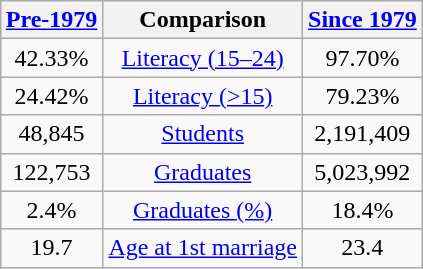<table class="wikitable" style="float:right; text-align:center;">
<tr>
<th><a href='#'>Pre-1979</a></th>
<th>Comparison</th>
<th><a href='#'>Since 1979</a></th>
</tr>
<tr>
<td>42.33%</td>
<td><a href='#'>Literacy (15–24)</a></td>
<td>97.70%</td>
</tr>
<tr>
<td>24.42%</td>
<td><a href='#'>Literacy (>15)</a></td>
<td>79.23%</td>
</tr>
<tr>
<td>48,845</td>
<td><a href='#'>Students</a></td>
<td>2,191,409</td>
</tr>
<tr>
<td>122,753</td>
<td><a href='#'>Graduates</a></td>
<td>5,023,992</td>
</tr>
<tr>
<td>2.4%</td>
<td><a href='#'>Graduates (%)</a></td>
<td>18.4%</td>
</tr>
<tr>
<td>19.7</td>
<td><a href='#'>Age at 1st marriage</a></td>
<td>23.4</td>
</tr>
</table>
